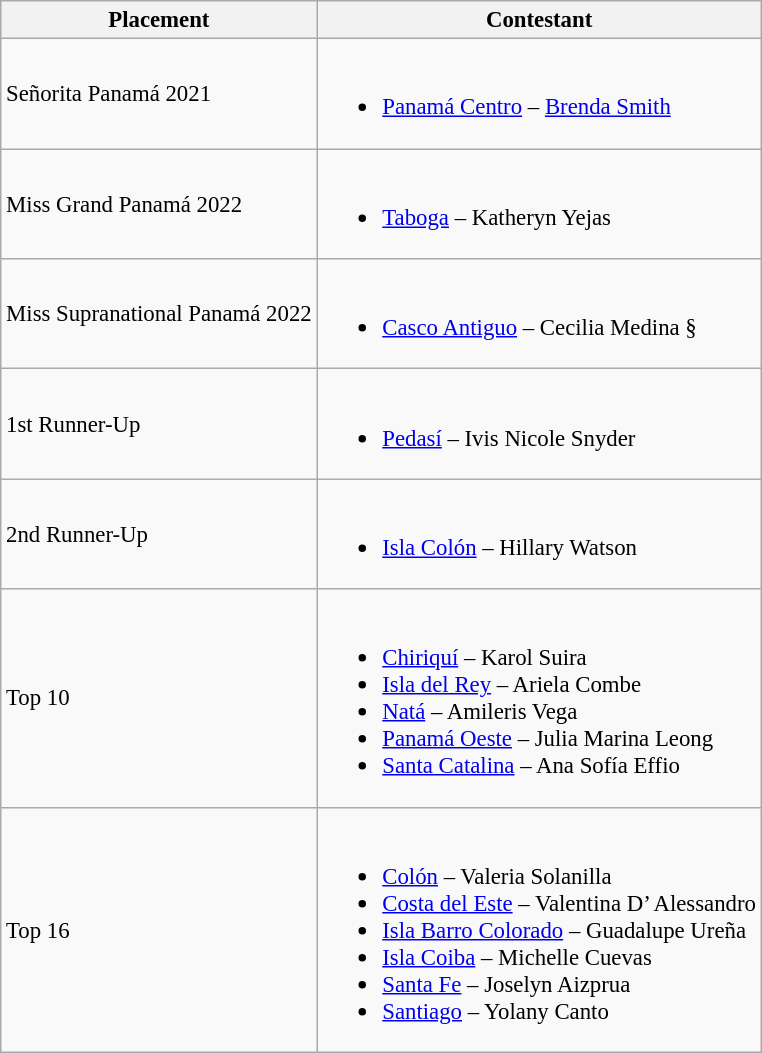<table class="wikitable sortable" style="font-size: 95%;">
<tr>
<th>Placement</th>
<th>Contestant</th>
</tr>
<tr>
<td>Señorita Panamá 2021</td>
<td><br><ul><li><a href='#'>Panamá Centro</a> – <a href='#'>Brenda Smith</a></li></ul></td>
</tr>
<tr>
<td>Miss Grand Panamá 2022</td>
<td><br><ul><li><a href='#'>Taboga</a> – Katheryn Yejas</li></ul></td>
</tr>
<tr>
<td>Miss Supranational Panamá 2022</td>
<td><br><ul><li><a href='#'>Casco Antiguo</a> – Cecilia Medina §</li></ul></td>
</tr>
<tr>
<td>1st Runner-Up </td>
<td><br><ul><li><a href='#'>Pedasí</a> – Ivis Nicole Snyder</li></ul></td>
</tr>
<tr>
<td>2nd Runner-Up</td>
<td><br><ul><li><a href='#'>Isla Colón</a> – Hillary Watson</li></ul></td>
</tr>
<tr>
<td>Top 10</td>
<td><br><ul><li><a href='#'>Chiriquí</a> – Karol Suira</li><li><a href='#'>Isla del Rey</a> – Ariela Combe</li><li><a href='#'>Natá</a> – Amileris Vega</li><li><a href='#'>Panamá Oeste</a> – Julia Marina Leong</li><li><a href='#'>Santa Catalina</a> – Ana Sofía Effio</li></ul></td>
</tr>
<tr>
<td>Top 16</td>
<td><br><ul><li><a href='#'>Colón</a> – Valeria Solanilla</li><li><a href='#'>Costa del Este</a> – Valentina D’ Alessandro</li><li><a href='#'>Isla Barro Colorado</a> – Guadalupe Ureña</li><li><a href='#'>Isla Coiba</a> – Michelle Cuevas</li><li><a href='#'>Santa Fe</a> – Joselyn Aizprua</li><li><a href='#'>Santiago</a> – Yolany Canto</li></ul></td>
</tr>
</table>
